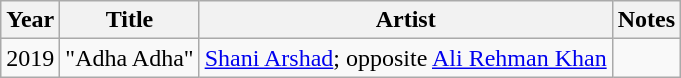<table class="wikitable">
<tr>
<th>Year</th>
<th>Title</th>
<th>Artist</th>
<th>Notes</th>
</tr>
<tr>
<td>2019</td>
<td>"Adha Adha"</td>
<td><a href='#'>Shani Arshad</a>; opposite <a href='#'>Ali Rehman Khan</a></td>
<td></td>
</tr>
</table>
